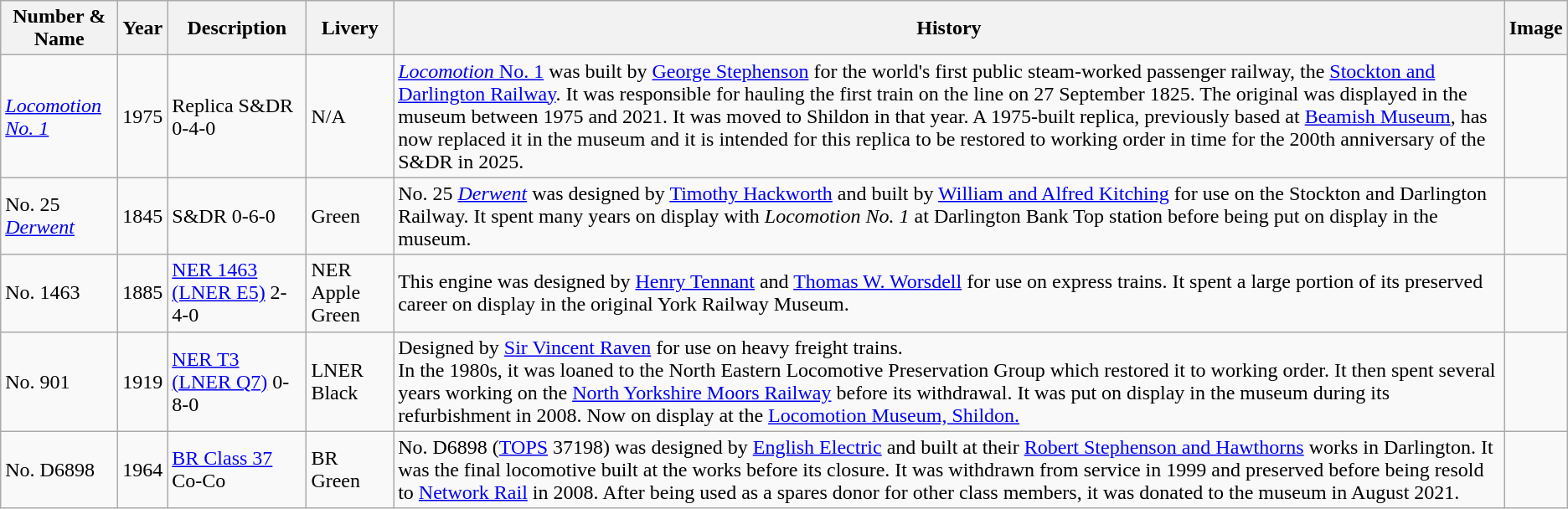<table class="wikitable">
<tr>
<th>Number & Name</th>
<th>Year</th>
<th>Description</th>
<th>Livery</th>
<th>History</th>
<th>Image</th>
</tr>
<tr>
<td><em><a href='#'>Locomotion No. 1</a></em></td>
<td>1975</td>
<td>Replica S&DR 0-4-0</td>
<td>N/A</td>
<td><a href='#'><em>Locomotion</em> No. 1</a> was built by <a href='#'>George Stephenson</a> for the world's first public steam-worked passenger railway, the <a href='#'>Stockton and Darlington Railway</a>. It was responsible for hauling the first train on the line on 27 September 1825. The original was displayed in the museum between 1975 and 2021. It was moved to Shildon in that year. A 1975-built replica, previously based at <a href='#'>Beamish Museum</a>, has now replaced it in the museum and it is intended for this replica to be restored to working order in time for the 200th anniversary of the S&DR in 2025.</td>
<td></td>
</tr>
<tr>
<td>No. 25 <em><a href='#'>Derwent</a></em></td>
<td>1845</td>
<td>S&DR 0-6-0</td>
<td>Green</td>
<td>No. 25 <em><a href='#'>Derwent</a></em> was designed by <a href='#'>Timothy Hackworth</a> and built by <a href='#'>William and Alfred Kitching</a> for use on the Stockton and Darlington Railway. It spent many years on display with <em>Locomotion No. 1</em> at Darlington Bank Top station before being put on display in the museum.</td>
<td></td>
</tr>
<tr>
<td>No. 1463</td>
<td>1885</td>
<td><a href='#'>NER 1463 (LNER E5)</a> 2-4-0</td>
<td>NER Apple Green</td>
<td>This engine was designed by <a href='#'>Henry Tennant</a> and <a href='#'>Thomas W. Worsdell</a> for use on express trains. It spent a large portion of its preserved career on display in the original York Railway Museum.</td>
<td></td>
</tr>
<tr>
<td>No. 901</td>
<td>1919</td>
<td><a href='#'>NER T3 (LNER Q7)</a> 0-8-0</td>
<td>LNER Black</td>
<td>Designed by <a href='#'>Sir Vincent Raven</a> for use on heavy freight trains.<br>In the 1980s, it was loaned to the North Eastern Locomotive Preservation Group which restored it to working order. It then spent several years working on the <a href='#'>North Yorkshire Moors Railway</a> before its withdrawal. It was put on display in the museum during its refurbishment in 2008. Now on display at the <a href='#'>Locomotion Museum, Shildon.</a></td>
<td></td>
</tr>
<tr>
<td>No. D6898</td>
<td>1964</td>
<td><a href='#'>BR Class 37</a> Co-Co</td>
<td>BR Green</td>
<td>No. D6898 (<a href='#'>TOPS</a> 37198) was designed by <a href='#'>English Electric</a> and built at their <a href='#'>Robert Stephenson and Hawthorns</a> works in Darlington. It was the final locomotive built at the works before its closure. It was withdrawn from service in 1999 and preserved before being resold to <a href='#'>Network Rail</a> in 2008. After being used as a spares donor for other class members, it was donated to the museum in August 2021.</td>
<td></td>
</tr>
</table>
